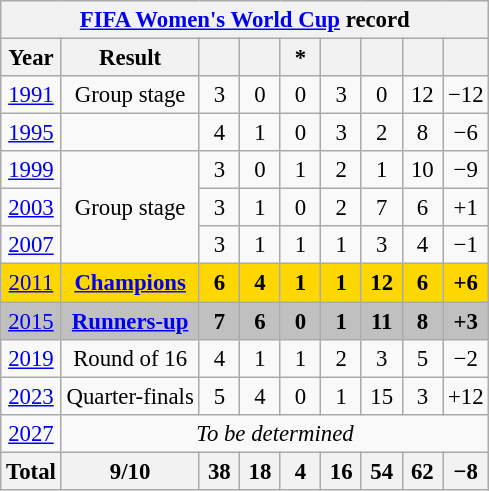<table class="wikitable" style="text-align: center;font-size:95%;">
<tr>
<th colspan=9><a href='#'>FIFA Women's World Cup</a> record</th>
</tr>
<tr>
<th>Year</th>
<th>Result</th>
<th width=20></th>
<th width=20></th>
<th width=20>*</th>
<th width=20></th>
<th width=20></th>
<th width=20></th>
<th width=20></th>
</tr>
<tr>
<td> <a href='#'>1991</a></td>
<td>Group stage</td>
<td>3</td>
<td>0</td>
<td>0</td>
<td>3</td>
<td>0</td>
<td>12</td>
<td>−12</td>
</tr>
<tr>
<td> <a href='#'>1995</a></td>
<td></td>
<td>4</td>
<td>1</td>
<td>0</td>
<td>3</td>
<td>2</td>
<td>8</td>
<td>−6</td>
</tr>
<tr>
<td> <a href='#'>1999</a></td>
<td rowspan=3>Group stage</td>
<td>3</td>
<td>0</td>
<td>1</td>
<td>2</td>
<td>1</td>
<td>10</td>
<td>−9</td>
</tr>
<tr>
<td> <a href='#'>2003</a></td>
<td>3</td>
<td>1</td>
<td>0</td>
<td>2</td>
<td>7</td>
<td>6</td>
<td>+1</td>
</tr>
<tr>
<td> <a href='#'>2007</a></td>
<td>3</td>
<td>1</td>
<td>1</td>
<td>1</td>
<td>3</td>
<td>4</td>
<td>−1</td>
</tr>
<tr bgcolor=gold>
<td> <a href='#'>2011</a></td>
<td><strong><a href='#'>Champions</a></strong></td>
<td><strong>6</strong></td>
<td><strong>4</strong></td>
<td><strong>1</strong></td>
<td><strong>1</strong></td>
<td><strong>12</strong></td>
<td><strong>6</strong></td>
<td><strong>+6</strong></td>
</tr>
<tr bgcolor=silver>
<td> <a href='#'>2015</a></td>
<td><strong><a href='#'>Runners-up</a></strong></td>
<td><strong>7</strong></td>
<td><strong>6</strong></td>
<td><strong>0</strong></td>
<td><strong>1</strong></td>
<td><strong>11</strong></td>
<td><strong>8</strong></td>
<td><strong>+3</strong></td>
</tr>
<tr>
<td> <a href='#'>2019</a></td>
<td>Round of 16</td>
<td>4</td>
<td>1</td>
<td>1</td>
<td>2</td>
<td>3</td>
<td>5</td>
<td>−2</td>
</tr>
<tr>
<td>  <a href='#'>2023</a></td>
<td>Quarter-finals</td>
<td>5</td>
<td>4</td>
<td>0</td>
<td>1</td>
<td>15</td>
<td>3</td>
<td>+12</td>
</tr>
<tr>
<td> <a href='#'>2027</a></td>
<td colspan=8><em>To be determined</em></td>
</tr>
<tr>
<th><strong>Total</strong></th>
<th><strong>9/10</strong></th>
<th><strong>38</strong></th>
<th><strong>18</strong></th>
<th><strong>4</strong></th>
<th><strong>16</strong></th>
<th><strong>54</strong></th>
<th><strong>62</strong></th>
<th><strong>−8</strong></th>
</tr>
</table>
